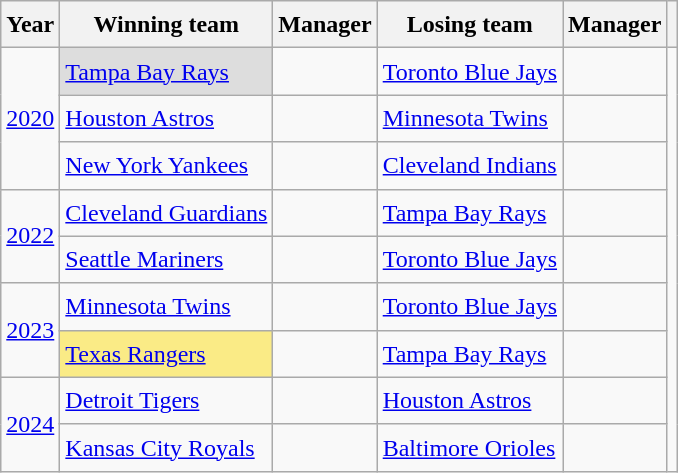<table class="wikitable sortable sticky-header" style="font-size:1.00em; line-height:1.5em;">
<tr>
<th scope="col" class="unsortable">Year</th>
<th scope="col">Winning team</th>
<th scope="col">Manager</th>
<th scope="col">Losing team</th>
<th scope="col">Manager</th>
<th scope="col" class="unsortable"></th>
</tr>
<tr>
<td rowspan=3><a href='#'>2020</a></td>
<td bgcolor="#dddddd"><a href='#'>Tampa Bay Rays</a></td>
<td></td>
<td><a href='#'>Toronto Blue Jays</a></td>
<td></td>
</tr>
<tr>
<td><a href='#'>Houston Astros</a></td>
<td></td>
<td><a href='#'>Minnesota Twins</a></td>
<td></td>
</tr>
<tr>
<td><a href='#'>New York Yankees</a></td>
<td></td>
<td><a href='#'>Cleveland Indians</a></td>
<td></td>
</tr>
<tr>
<td rowspan=2><a href='#'>2022</a></td>
<td><a href='#'>Cleveland Guardians</a></td>
<td></td>
<td><a href='#'>Tampa Bay Rays</a></td>
<td></td>
</tr>
<tr>
<td><a href='#'>Seattle Mariners</a></td>
<td></td>
<td><a href='#'>Toronto Blue Jays</a></td>
<td></td>
</tr>
<tr>
<td rowspan=2><a href='#'>2023</a></td>
<td><a href='#'>Minnesota Twins</a></td>
<td></td>
<td><a href='#'>Toronto Blue Jays</a></td>
<td></td>
</tr>
<tr>
<td bgcolor="#FAEB86"><a href='#'>Texas Rangers</a></td>
<td></td>
<td><a href='#'>Tampa Bay Rays</a></td>
<td></td>
</tr>
<tr>
<td rowspan=2><a href='#'>2024</a></td>
<td><a href='#'>Detroit Tigers</a></td>
<td></td>
<td><a href='#'>Houston Astros</a></td>
<td></td>
</tr>
<tr>
<td><a href='#'>Kansas City Royals</a></td>
<td></td>
<td><a href='#'>Baltimore Orioles</a></td>
<td></td>
</tr>
</table>
